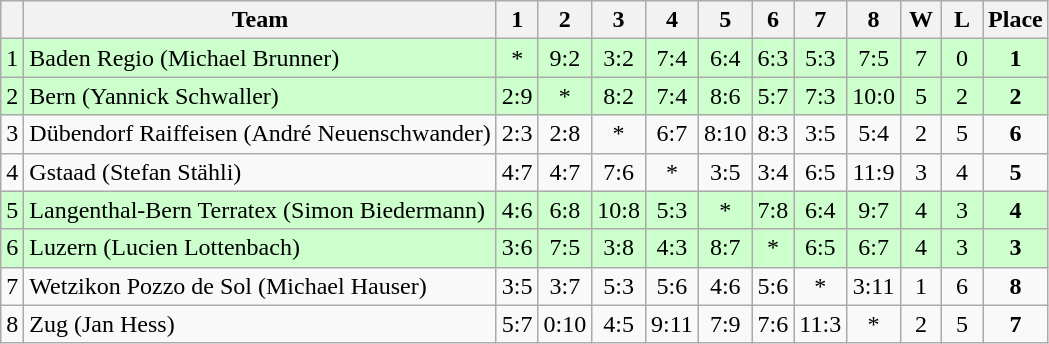<table class=wikitable style="text-align: center;">
<tr>
<th></th>
<th>Team</th>
<th width=20>1</th>
<th width=20>2</th>
<th width=20>3</th>
<th width=20>4</th>
<th width=20>5</th>
<th width=20>6</th>
<th width=20>7</th>
<th width=20>8</th>
<th width=20>W</th>
<th width=20>L</th>
<th>Place</th>
</tr>
<tr bgcolor=#cfc>
<td>1</td>
<td align="left">Baden Regio (Michael Brunner)</td>
<td>*</td>
<td>9:2</td>
<td>3:2</td>
<td>7:4</td>
<td>6:4</td>
<td>6:3</td>
<td>5:3</td>
<td>7:5</td>
<td>7</td>
<td>0</td>
<td><strong>1</strong></td>
</tr>
<tr bgcolor=#cfc>
<td>2</td>
<td align="left">Bern (Yannick Schwaller)</td>
<td>2:9</td>
<td>*</td>
<td>8:2</td>
<td>7:4</td>
<td>8:6</td>
<td>5:7</td>
<td>7:3</td>
<td>10:0</td>
<td>5</td>
<td>2</td>
<td><strong>2</strong></td>
</tr>
<tr>
<td>3</td>
<td align="left">Dübendorf Raiffeisen (André Neuenschwander)</td>
<td>2:3</td>
<td>2:8</td>
<td>*</td>
<td>6:7</td>
<td>8:10</td>
<td>8:3</td>
<td>3:5</td>
<td>5:4</td>
<td>2</td>
<td>5</td>
<td><strong>6</strong></td>
</tr>
<tr>
<td>4</td>
<td align="left">Gstaad (Stefan Stähli)</td>
<td>4:7</td>
<td>4:7</td>
<td>7:6</td>
<td>*</td>
<td>3:5</td>
<td>3:4</td>
<td>6:5</td>
<td>11:9</td>
<td>3</td>
<td>4</td>
<td><strong>5</strong></td>
</tr>
<tr bgcolor=#cfc>
<td>5</td>
<td align="left">Langenthal-Bern Terratex (Simon Biedermann)</td>
<td>4:6</td>
<td>6:8</td>
<td>10:8</td>
<td>5:3</td>
<td>*</td>
<td>7:8</td>
<td>6:4</td>
<td>9:7</td>
<td>4</td>
<td>3</td>
<td><strong>4</strong></td>
</tr>
<tr bgcolor=#cfc>
<td>6</td>
<td align="left">Luzern (Lucien Lottenbach)</td>
<td>3:6</td>
<td>7:5</td>
<td>3:8</td>
<td>4:3</td>
<td>8:7</td>
<td>*</td>
<td>6:5</td>
<td>6:7</td>
<td>4</td>
<td>3</td>
<td><strong>3</strong></td>
</tr>
<tr>
<td>7</td>
<td align="left">Wetzikon Pozzo de Sol (Michael Hauser)</td>
<td>3:5</td>
<td>3:7</td>
<td>5:3</td>
<td>5:6</td>
<td>4:6</td>
<td>5:6</td>
<td>*</td>
<td>3:11</td>
<td>1</td>
<td>6</td>
<td><strong>8</strong></td>
</tr>
<tr>
<td>8</td>
<td align="left">Zug (Jan Hess)</td>
<td>5:7</td>
<td>0:10</td>
<td>4:5</td>
<td>9:11</td>
<td>7:9</td>
<td>7:6</td>
<td>11:3</td>
<td>*</td>
<td>2</td>
<td>5</td>
<td><strong>7</strong></td>
</tr>
</table>
